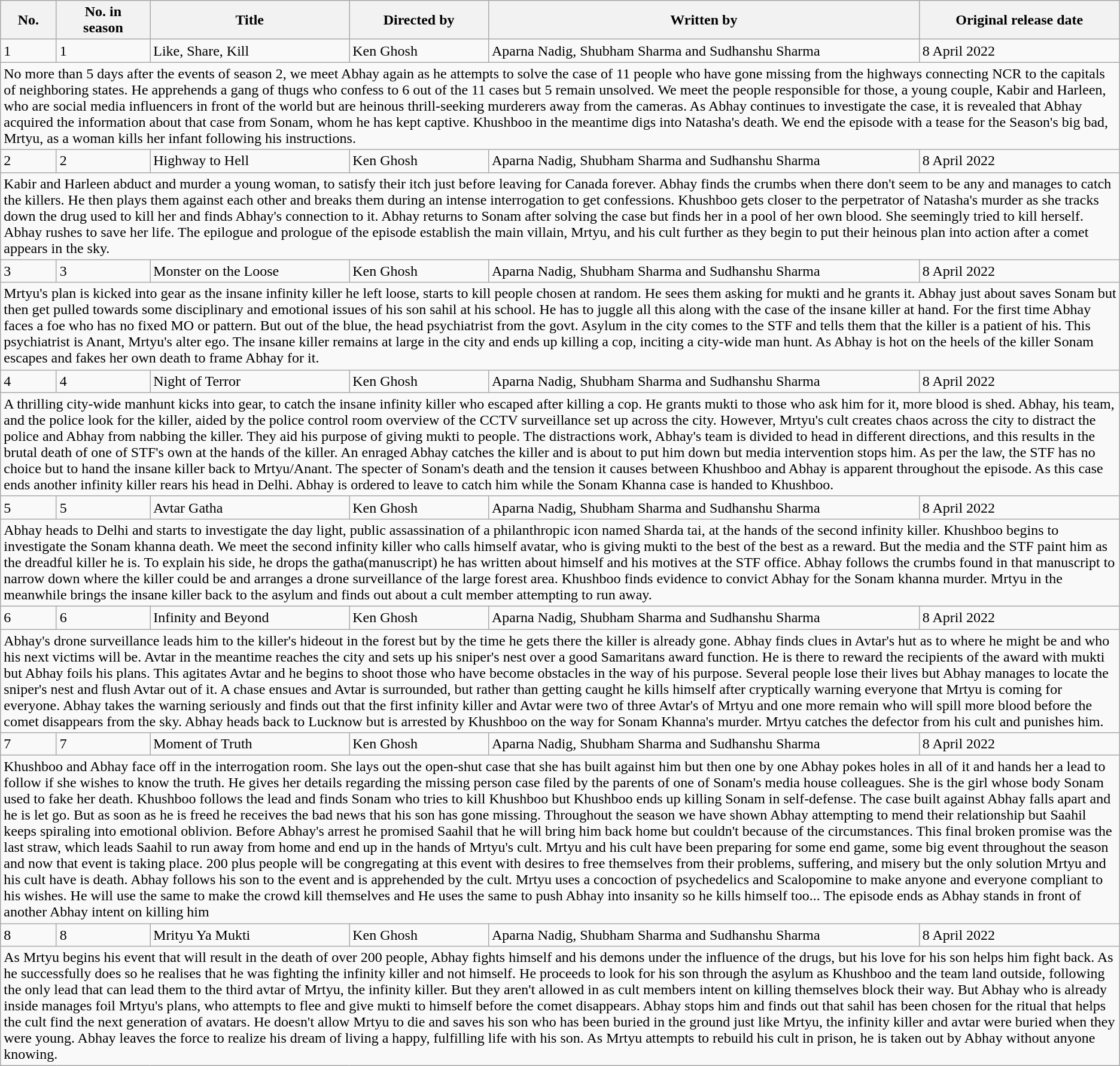<table class="wikitable">
<tr>
<th>No.</th>
<th><abbr>No.</abbr> in<br>season</th>
<th>Title</th>
<th>Directed by</th>
<th>Written by</th>
<th>Original release date</th>
</tr>
<tr>
<td>1</td>
<td>1</td>
<td>Like, Share, Kill</td>
<td>Ken Ghosh</td>
<td>Aparna Nadig, Shubham Sharma and Sudhanshu Sharma</td>
<td>8 April 2022</td>
</tr>
<tr>
<td colspan="6">No more than 5 days after the events of season 2, we meet Abhay again as he attempts to solve the case of 11 people who have gone missing from the highways connecting NCR to the capitals of neighboring states. He apprehends a gang of thugs who confess to 6 out of the 11 cases but 5 remain unsolved. We meet the people responsible for those, a young couple, Kabir and Harleen, who are social media influencers in front of the world but are heinous thrill-seeking murderers away from the cameras. As Abhay continues to investigate the case, it is revealed that Abhay acquired the information about that case from Sonam, whom he has kept captive. Khushboo in the meantime digs into Natasha's death. We end the episode with a tease for the Season's big bad, Mrtyu, as a woman kills her infant following his instructions.</td>
</tr>
<tr>
<td>2</td>
<td>2</td>
<td>Highway to Hell</td>
<td>Ken Ghosh</td>
<td>Aparna Nadig, Shubham Sharma and Sudhanshu Sharma</td>
<td>8 April 2022</td>
</tr>
<tr>
<td colspan="6">Kabir and Harleen abduct and murder a young woman, to satisfy their itch just before leaving for Canada forever. Abhay finds the crumbs when there don't seem to be any and manages to catch the killers. He then plays them against each other and breaks them during an intense interrogation to get confessions. Khushboo gets closer to the perpetrator of Natasha's murder as she tracks down the drug used to kill her and finds Abhay's connection to it. Abhay returns to Sonam after solving the case but finds her in a pool of her own blood. She seemingly tried to kill herself. Abhay rushes to save her life. The epilogue and prologue of the episode establish the main villain, Mrtyu, and his cult further as they begin to put their heinous plan into action after a comet appears in the sky.</td>
</tr>
<tr>
<td>3</td>
<td>3</td>
<td>Monster on the Loose</td>
<td>Ken Ghosh</td>
<td>Aparna Nadig, Shubham Sharma and Sudhanshu Sharma</td>
<td>8 April 2022</td>
</tr>
<tr>
<td colspan="6">Mrtyu's plan is kicked into gear as the insane infinity killer he left loose, starts to kill people chosen at random. He sees them asking for mukti and he grants it. Abhay just about saves Sonam but then get pulled towards some disciplinary and emotional issues of his son sahil at his school. He has to juggle all this along with the case of the insane killer at hand. For the first time Abhay faces a foe who has no fixed MO or pattern. But out of the blue, the head psychiatrist from the govt. Asylum in the city comes to the STF and tells them that the killer is a patient of his. This psychiatrist is Anant, Mrtyu's alter ego. The insane killer remains at large in the city and ends up killing a cop, inciting a city-wide man hunt. As Abhay is hot on the heels of the killer Sonam escapes and fakes her own death to frame Abhay for it.</td>
</tr>
<tr>
<td>4</td>
<td>4</td>
<td>Night of Terror</td>
<td>Ken Ghosh</td>
<td>Aparna Nadig, Shubham Sharma and Sudhanshu Sharma</td>
<td>8 April 2022</td>
</tr>
<tr>
<td colspan="6">A thrilling city-wide manhunt kicks into gear, to catch the insane infinity killer who escaped after killing a cop. He grants mukti to those who ask him for it, more blood is shed. Abhay, his team, and the police look for the killer, aided by the police control room overview of the CCTV surveillance set up across the city. However, Mrtyu's cult creates chaos across the city to distract the police and Abhay from nabbing the killer. They aid his purpose of giving mukti to people. The distractions work, Abhay's team is divided to head in different directions, and this results in the brutal death of one of STF's own at the hands of the killer. An enraged Abhay catches the killer and is about to put him down but media intervention stops him. As per the law, the STF has no choice but to hand the insane killer back to Mrtyu/Anant. The specter of Sonam's death and the tension it causes between Khushboo and Abhay is apparent throughout the episode. As this case ends another infinity killer rears his head in Delhi. Abhay is ordered to leave to catch him while the Sonam Khanna case is handed to Khushboo.</td>
</tr>
<tr>
<td>5</td>
<td>5</td>
<td>Avtar Gatha</td>
<td>Ken Ghosh</td>
<td>Aparna Nadig, Shubham Sharma and Sudhanshu Sharma</td>
<td>8 April 2022</td>
</tr>
<tr>
<td colspan="6">Abhay heads to Delhi and starts to investigate the day light, public assassination of a philanthropic icon named Sharda tai, at the hands of the second infinity killer. Khushboo begins to investigate the Sonam khanna death. We meet the second infinity killer who calls himself avatar, who is giving mukti to the best of the best as a reward. But the media and the STF paint him as the dreadful killer he is. To explain his side, he drops the gatha(manuscript) he has written about himself and his motives at the STF office. Abhay follows the crumbs found in that manuscript to narrow down where the killer could be and arranges a drone surveillance of the large forest area. Khushboo finds evidence to convict Abhay for the Sonam khanna murder. Mrtyu in the meanwhile brings the insane killer back to the asylum and finds out about a cult member attempting to run away.</td>
</tr>
<tr>
<td>6</td>
<td>6</td>
<td>Infinity and Beyond</td>
<td>Ken Ghosh</td>
<td>Aparna Nadig, Shubham Sharma and Sudhanshu Sharma</td>
<td>8 April 2022</td>
</tr>
<tr>
<td colspan="6">Abhay's drone surveillance leads him to the killer's hideout in the forest but by the time he gets there the killer is already gone. Abhay finds clues in Avtar's hut as to where he might be and who his next victims will be. Avtar in the meantime reaches the city and sets up his sniper's nest over a good Samaritans award function. He is there to reward the recipients of the award with mukti but Abhay foils his plans. This agitates Avtar and he begins to shoot those who have become obstacles in the way of his purpose. Several people lose their lives but Abhay manages to locate the sniper's nest and flush Avtar out of it. A chase ensues and Avtar is surrounded, but rather than getting caught he kills himself after cryptically warning everyone that Mrtyu is coming for everyone. Abhay takes the warning seriously and finds out that the first infinity killer and Avtar were two of three Avtar's of Mrtyu and one more remain who will spill more blood before the comet disappears from the sky. Abhay heads back to Lucknow but is arrested by Khushboo on the way for Sonam Khanna's murder. Mrtyu catches the defector from his cult and punishes him.</td>
</tr>
<tr>
<td>7</td>
<td>7</td>
<td>Moment of Truth</td>
<td>Ken Ghosh</td>
<td>Aparna Nadig, Shubham Sharma and Sudhanshu Sharma</td>
<td>8 April 2022</td>
</tr>
<tr>
<td colspan="6">Khushboo and Abhay face off in the interrogation room. She lays out the open-shut case that she has built against him but then one by one Abhay pokes holes in all of it and hands her a lead to follow if she wishes to know the truth. He gives her details regarding the missing person case filed by the parents of one of Sonam's media house colleagues. She is the girl whose body Sonam used to fake her death. Khushboo follows the lead and finds Sonam who tries to kill Khushboo but Khushboo ends up killing Sonam in self-defense. The case built against Abhay falls apart and he is let go. But as soon as he is freed he receives the bad news that his son has gone missing. Throughout the season we have shown Abhay attempting to mend their relationship but Saahil keeps spiraling into emotional oblivion. Before Abhay's arrest he promised Saahil that he will bring him back home but couldn't because of the circumstances. This final broken promise was the last straw, which leads Saahil to run away from home and end up in the hands of Mrtyu's cult. Mrtyu and his cult have been preparing for some end game, some big event throughout the season and now that event is taking place. 200 plus people will be congregating at this event with desires to free themselves from their problems, suffering, and misery but the only solution Mrtyu and his cult have is death. Abhay follows his son to the event and is apprehended by the cult. Mrtyu uses a concoction of psychedelics and Scalopomine to make anyone and everyone compliant to his wishes. He will use the same to make the crowd kill themselves and He uses the same to push Abhay into insanity so he kills himself too... The episode ends as Abhay stands in front of another Abhay intent on killing him</td>
</tr>
<tr>
<td>8</td>
<td>8</td>
<td>Mrityu Ya Mukti</td>
<td>Ken Ghosh</td>
<td>Aparna Nadig, Shubham Sharma and Sudhanshu Sharma</td>
<td>8 April 2022</td>
</tr>
<tr>
<td colspan="6">As Mrtyu begins his event that will result in the death of over 200 people, Abhay fights himself and his demons under the influence of the drugs, but his love for his son helps him fight back. As he successfully does so he realises that he was fighting the infinity killer and not himself. He proceeds to look for his son through the asylum as Khushboo and the team land outside, following the only lead that can lead them to the third avtar of Mrtyu, the infinity killer. But they aren't allowed in as cult members intent on killing themselves block their way. But Abhay who is already inside manages foil Mrtyu's plans, who attempts to flee and give mukti to himself before the comet disappears. Abhay stops him and finds out that sahil has been chosen for the ritual that helps the cult find the next generation of avatars. He doesn't allow Mrtyu to die and saves his son who has been buried in the ground just like Mrtyu, the infinity killer and avtar were buried when they were young. Abhay leaves the force to realize his dream of living a happy, fulfilling life with his son. As Mrtyu attempts to rebuild his cult in prison, he is taken out by Abhay without anyone knowing.</td>
</tr>
</table>
